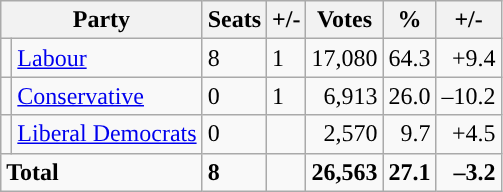<table class="wikitable sortable">
<tr>
<th colspan="2">Party</th>
<th>Seats</th>
<th>+/-</th>
<th>Votes</th>
<th>%</th>
<th>+/-</th>
</tr>
<tr>
<td style="background-color: "></td>
<td><a href='#'>Labour</a></td>
<td>8</td>
<td> 1</td>
<td style="text-align:right;">17,080</td>
<td style="text-align:right;">64.3</td>
<td style="text-align:right;">+9.4</td>
</tr>
<tr>
<td style="background-color: "></td>
<td><a href='#'>Conservative</a></td>
<td>0</td>
<td> 1</td>
<td style="text-align:right;">6,913</td>
<td style="text-align:right;">26.0</td>
<td style="text-align:right;">–10.2</td>
</tr>
<tr>
<td style="background-color: "></td>
<td><a href='#'>Liberal Democrats</a></td>
<td>0</td>
<td></td>
<td style="text-align:right;">2,570</td>
<td style="text-align:right;">9.7</td>
<td style="text-align:right;">+4.5</td>
</tr>
<tr>
<td colspan="2"><strong>Total</strong></td>
<td><strong>8</strong></td>
<td></td>
<td style="text-align:right;"><strong>26,563</strong></td>
<td style="text-align:right;"><strong>27.1</strong></td>
<td style="text-align:right;"><strong>–3.2</strong></td>
</tr>
</table>
